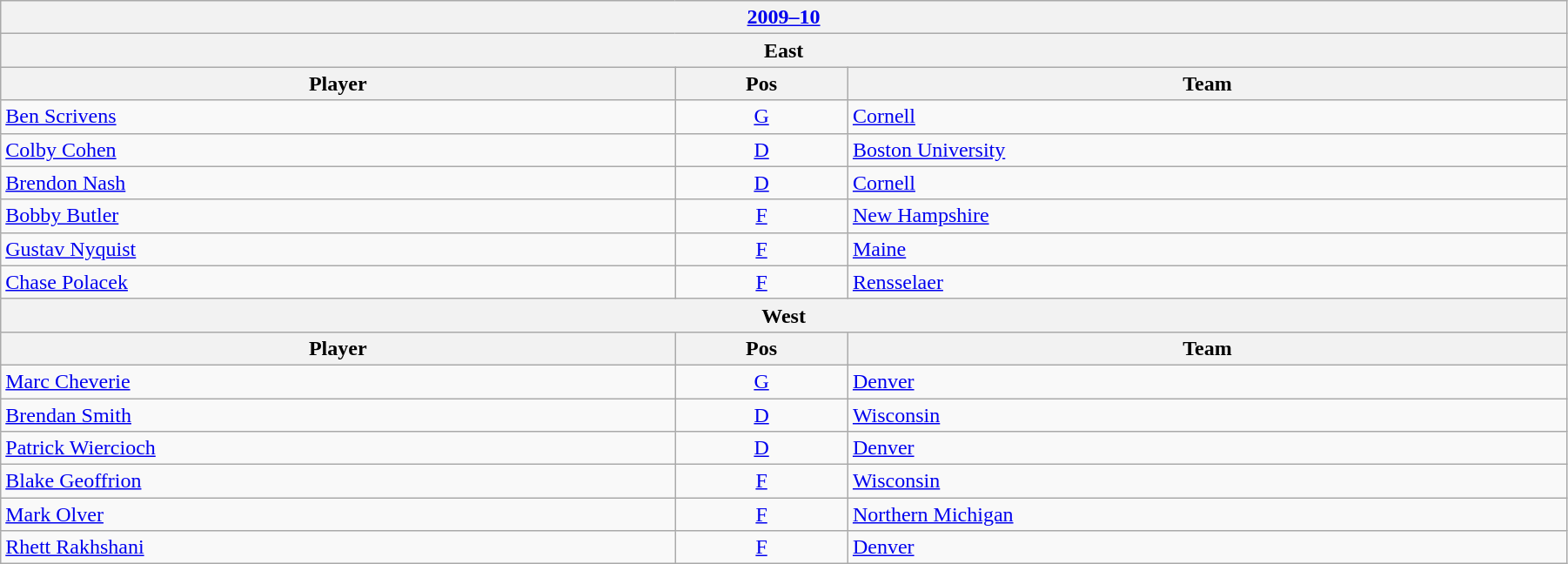<table class="wikitable" width=95%>
<tr>
<th colspan=3><a href='#'>2009–10</a></th>
</tr>
<tr>
<th colspan=3><strong>East</strong></th>
</tr>
<tr>
<th>Player</th>
<th>Pos</th>
<th>Team</th>
</tr>
<tr>
<td><a href='#'>Ben Scrivens</a></td>
<td style="text-align:center;"><a href='#'>G</a></td>
<td><a href='#'>Cornell</a></td>
</tr>
<tr>
<td><a href='#'>Colby Cohen</a></td>
<td style="text-align:center;"><a href='#'>D</a></td>
<td><a href='#'>Boston University</a></td>
</tr>
<tr>
<td><a href='#'>Brendon Nash</a></td>
<td style="text-align:center;"><a href='#'>D</a></td>
<td><a href='#'>Cornell</a></td>
</tr>
<tr>
<td><a href='#'>Bobby Butler</a></td>
<td style="text-align:center;"><a href='#'>F</a></td>
<td><a href='#'>New Hampshire</a></td>
</tr>
<tr>
<td><a href='#'>Gustav Nyquist</a></td>
<td style="text-align:center;"><a href='#'>F</a></td>
<td><a href='#'>Maine</a></td>
</tr>
<tr>
<td><a href='#'>Chase Polacek</a></td>
<td style="text-align:center;"><a href='#'>F</a></td>
<td><a href='#'>Rensselaer</a></td>
</tr>
<tr>
<th colspan=3><strong>West</strong></th>
</tr>
<tr>
<th>Player</th>
<th>Pos</th>
<th>Team</th>
</tr>
<tr>
<td><a href='#'>Marc Cheverie</a></td>
<td style="text-align:center;"><a href='#'>G</a></td>
<td><a href='#'>Denver</a></td>
</tr>
<tr>
<td><a href='#'>Brendan Smith</a></td>
<td style="text-align:center;"><a href='#'>D</a></td>
<td><a href='#'>Wisconsin</a></td>
</tr>
<tr>
<td><a href='#'>Patrick Wiercioch</a></td>
<td style="text-align:center;"><a href='#'>D</a></td>
<td><a href='#'>Denver</a></td>
</tr>
<tr>
<td><a href='#'>Blake Geoffrion</a></td>
<td style="text-align:center;"><a href='#'>F</a></td>
<td><a href='#'>Wisconsin</a></td>
</tr>
<tr>
<td><a href='#'>Mark Olver</a></td>
<td style="text-align:center;"><a href='#'>F</a></td>
<td><a href='#'>Northern Michigan</a></td>
</tr>
<tr>
<td><a href='#'>Rhett Rakhshani</a></td>
<td style="text-align:center;"><a href='#'>F</a></td>
<td><a href='#'>Denver</a></td>
</tr>
</table>
